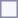<table style="border:1px solid #8888aa; background-color:#f7f8ff; padding:5px; font-size:95%; margin: 0px 12px 12px 0px;">
</table>
